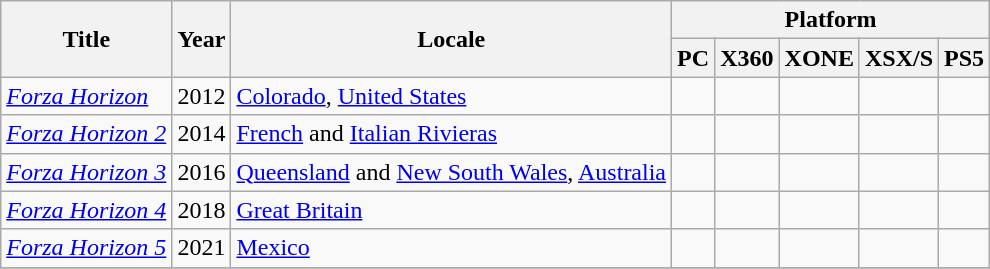<table class="wikitable">
<tr>
<th scope="col" rowspan="2">Title</th>
<th scope="col" rowspan="2">Year</th>
<th scope="col" rowspan="2">Locale</th>
<th colspan="5" scope="col">Platform</th>
</tr>
<tr>
<th scope="col">PC</th>
<th scope="col">X360</th>
<th scope="col">XONE</th>
<th scope="col">XSX/S</th>
<th scope="col">PS5</th>
</tr>
<tr>
<td><em><a href='#'>Forza Horizon</a></em></td>
<td>2012</td>
<td><a href='#'>Colorado</a>, <a href='#'>United States</a></td>
<td></td>
<td></td>
<td></td>
<td></td>
<td></td>
</tr>
<tr>
<td><em><a href='#'>Forza Horizon 2</a></em></td>
<td>2014</td>
<td><a href='#'>French</a> and <a href='#'>Italian Rivieras</a></td>
<td></td>
<td></td>
<td></td>
<td></td>
<td></td>
</tr>
<tr>
<td><em><a href='#'>Forza Horizon 3</a></em></td>
<td>2016</td>
<td><a href='#'>Queensland</a> and <a href='#'>New South Wales</a>, <a href='#'>Australia</a></td>
<td></td>
<td></td>
<td></td>
<td></td>
<td></td>
</tr>
<tr>
<td><em><a href='#'>Forza Horizon 4</a></em></td>
<td>2018</td>
<td><a href='#'>Great Britain</a></td>
<td></td>
<td></td>
<td></td>
<td></td>
<td></td>
</tr>
<tr>
<td><em><a href='#'>Forza Horizon 5</a></em></td>
<td>2021</td>
<td><a href='#'>Mexico</a></td>
<td></td>
<td></td>
<td></td>
<td></td>
<td></td>
</tr>
<tr>
</tr>
</table>
